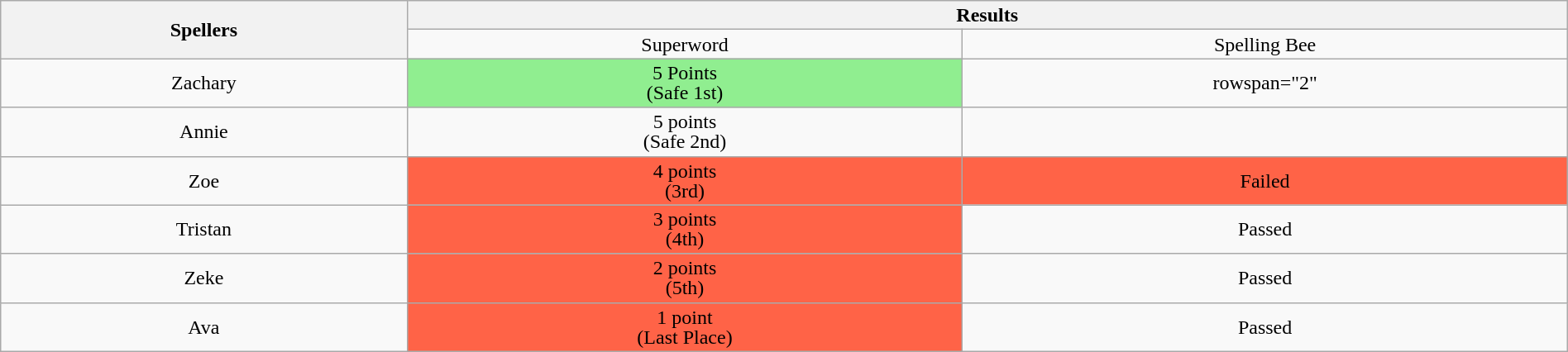<table class="wikitable plainrowheaders" style="text-align:center; line-height:16px; width:100%;">
<tr>
<th rowspan="2">Spellers</th>
<th colspan="2">Results</th>
</tr>
<tr>
<td>Superword</td>
<td>Spelling Bee</td>
</tr>
<tr>
<td>Zachary</td>
<td rowspan="1" style="background: lightgreen; color: black;">5 Points<br>(Safe 1st)</td>
<td>rowspan="2" </td>
</tr>
<tr>
<td>Annie</td>
<td rowspan="1">5 points<br>(Safe 2nd)</td>
</tr>
<tr>
<td>Zoe</td>
<td rowspan="1" style="background: tomato; color: black;">4 points<br>(3rd)</td>
<td style="background: tomato; color: black;">Failed</td>
</tr>
<tr>
<td>Tristan</td>
<td rowspan="1" style="background: tomato; color: black;">3 points<br>(4th)</td>
<td>Passed</td>
</tr>
<tr>
<td>Zeke</td>
<td rowspan="1" style="background: tomato; color: black;">2 points<br>(5th)</td>
<td>Passed</td>
</tr>
<tr>
<td>Ava</td>
<td rowspan="1" style="background: tomato; color: black;">1 point<br>(Last Place)</td>
<td>Passed</td>
</tr>
</table>
